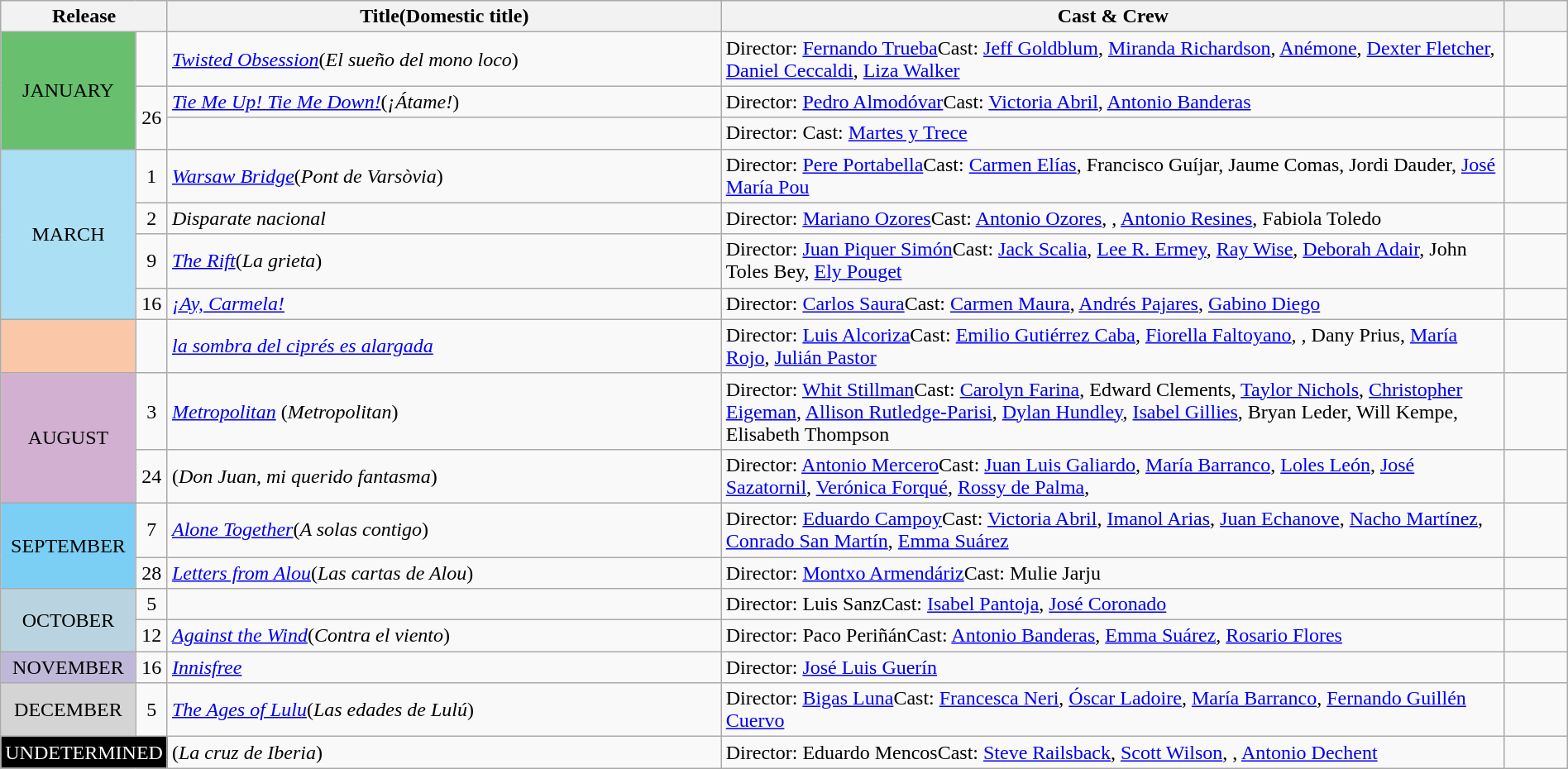<table class="wikitable sortable" style="width:100%;">
<tr>
<th colspan="2" style="width:5%;">Release</th>
<th>Title(Domestic title)</th>
<th style="width:50%;">Cast & Crew</th>
<th style="width:4%;"></th>
</tr>
<tr>
<td rowspan = "3" align = "center"bgcolor = #68bf6e>JANUARY</td>
<td></td>
<td><em><a href='#'>Twisted Obsession</a></em>(<em>El sueño del mono loco</em>)</td>
<td>Director: <a href='#'>Fernando Trueba</a>Cast: <a href='#'>Jeff Goldblum</a>, <a href='#'>Miranda Richardson</a>, <a href='#'>Anémone</a>, <a href='#'>Dexter Fletcher</a>, <a href='#'>Daniel Ceccaldi</a>, <a href='#'>Liza Walker</a></td>
<td></td>
</tr>
<tr>
<td rowspan = "2" align = "center">26</td>
<td><em><a href='#'>Tie Me Up! Tie Me Down!</a></em>(<em>¡Átame!</em>)</td>
<td>Director: <a href='#'>Pedro Almodóvar</a>Cast: <a href='#'>Victoria Abril</a>, <a href='#'>Antonio Banderas</a></td>
<td align = "center"></td>
</tr>
<tr>
<td><em></em></td>
<td>Director: Cast: <a href='#'>Martes y Trece</a></td>
<td align = "center"></td>
</tr>
<tr>
<td rowspan = "4" align = "center" bgcolor = "#abdff4">MARCH</td>
<td align = "center">1</td>
<td><em><a href='#'>Warsaw Bridge</a></em>(<em>Pont de Varsòvia</em>)</td>
<td>Director: <a href='#'>Pere Portabella</a>Cast: <a href='#'>Carmen Elías</a>, Francisco Guíjar, Jaume Comas, Jordi Dauder, <a href='#'>José María Pou</a></td>
<td align = "center"></td>
</tr>
<tr>
<td align = "center">2</td>
<td><em>Disparate nacional</em></td>
<td>Director: <a href='#'>Mariano Ozores</a>Cast: <a href='#'>Antonio Ozores</a>, , <a href='#'>Antonio Resines</a>, Fabiola Toledo</td>
<td align = "center"></td>
</tr>
<tr>
<td align = "center">9</td>
<td><em><a href='#'>The Rift</a></em>(<em>La grieta</em>)</td>
<td>Director: <a href='#'>Juan Piquer Simón</a>Cast: <a href='#'>Jack Scalia</a>, <a href='#'>Lee R. Ermey</a>, <a href='#'>Ray Wise</a>, <a href='#'>Deborah Adair</a>, John Toles Bey, <a href='#'>Ely Pouget</a></td>
<td align = "center"></td>
</tr>
<tr>
<td align = "center">16</td>
<td><em><a href='#'>¡Ay, Carmela!</a></em></td>
<td>Director: <a href='#'>Carlos Saura</a>Cast: <a href='#'>Carmen Maura</a>, <a href='#'>Andrés Pajares</a>, <a href='#'>Gabino Diego</a></td>
<td align = "center"></td>
</tr>
<tr>
<td rowspan = "1" bgcolor = "#fac7a8"></td>
<td></td>
<td><em><a href='#'>la sombra del ciprés es alargada</a></em></td>
<td>Director: <a href='#'>Luis Alcoriza</a>Cast: <a href='#'>Emilio Gutiérrez Caba</a>, <a href='#'>Fiorella Faltoyano</a>, , Dany Prius, <a href='#'>María Rojo</a>, <a href='#'>Julián Pastor</a></td>
<td></td>
</tr>
<tr>
<td rowspan = "2" align = "center" bgcolor = "#d2b0d1">AUGUST</td>
<td align = "center">3</td>
<td><em><a href='#'>Metropolitan</a></em> (<em>Metropolitan</em>)</td>
<td>Director: <a href='#'>Whit Stillman</a>Cast: <a href='#'>Carolyn Farina</a>, Edward Clements, <a href='#'>Taylor Nichols</a>, <a href='#'>Christopher Eigeman</a>, <a href='#'>Allison Rutledge-Parisi</a>, <a href='#'>Dylan Hundley</a>, <a href='#'>Isabel Gillies</a>, Bryan Leder, Will Kempe, Elisabeth Thompson</td>
<td></td>
</tr>
<tr>
<td align = "center">24</td>
<td><em></em>(<em>Don Juan, mi querido fantasma</em>)</td>
<td>Director: <a href='#'>Antonio Mercero</a>Cast: <a href='#'>Juan Luis Galiardo</a>, <a href='#'>María Barranco</a>, <a href='#'>Loles León</a>, <a href='#'>José Sazatornil</a>, <a href='#'>Verónica Forqué</a>, <a href='#'>Rossy de Palma</a>, </td>
<td align = "center"></td>
</tr>
<tr>
<td rowspan = "2" align = "center" bgcolor = "#7bcff4">SEPTEMBER</td>
<td align = "center">7</td>
<td><em><a href='#'>Alone Together</a></em>(<em>A solas contigo</em>)</td>
<td>Director: <a href='#'>Eduardo Campoy</a>Cast: <a href='#'>Victoria Abril</a>, <a href='#'>Imanol Arias</a>, <a href='#'>Juan Echanove</a>, <a href='#'>Nacho Martínez</a>, <a href='#'>Conrado San Martín</a>, <a href='#'>Emma Suárez</a></td>
<td align = "center"></td>
</tr>
<tr>
<td align = "center">28</td>
<td><em><a href='#'>Letters from Alou</a></em>(<em>Las cartas de Alou</em>)</td>
<td>Director: <a href='#'>Montxo Armendáriz</a>Cast: Mulie Jarju</td>
<td align = "center"></td>
</tr>
<tr>
<td rowspan = "2" align = "center" bgcolor = "#b9d4e">OCTOBER</td>
<td rowspan = "1" align = "center">5</td>
<td><em></em></td>
<td>Director: Luis SanzCast: <a href='#'>Isabel Pantoja</a>, <a href='#'>José Coronado</a></td>
<td align = "center"></td>
</tr>
<tr>
<td align = "center">12</td>
<td><em><a href='#'>Against the Wind</a></em>(<em>Contra el viento</em>)</td>
<td>Director: Paco PeriñánCast: <a href='#'>Antonio Banderas</a>, <a href='#'>Emma Suárez</a>, <a href='#'>Rosario Flores</a></td>
<td align = "center"></td>
</tr>
<tr>
<td rowspan = "1" align = "center" bgcolor = "#bfb8d9">NOVEMBER</td>
<td align = "center">16</td>
<td><em><a href='#'>Innisfree</a></em></td>
<td>Director: <a href='#'>José Luis Guerín</a></td>
<td align = "center"></td>
</tr>
<tr>
<td rowspan = "1" align = "center" bgcolor = "#d4d4d4">DECEMBER</td>
<td align = "center">5</td>
<td><em><a href='#'>The Ages of Lulu</a></em>(<em>Las edades de Lulú</em>)</td>
<td>Director: <a href='#'>Bigas Luna</a>Cast: <a href='#'>Francesca Neri</a>, <a href='#'>Óscar Ladoire</a>, <a href='#'>María Barranco</a>, <a href='#'>Fernando Guillén Cuervo</a></td>
<td align = "center"></td>
</tr>
<tr>
<td style="background: black; color: white;" colspan = "2" align = "center">UNDETERMINED</td>
<td><em></em>(<em>La cruz de Iberia</em>)</td>
<td>Director: Eduardo MencosCast: <a href='#'>Steve Railsback</a>, <a href='#'>Scott Wilson</a>, , <a href='#'>Antonio Dechent</a></td>
<td align = "center"></td>
</tr>
</table>
